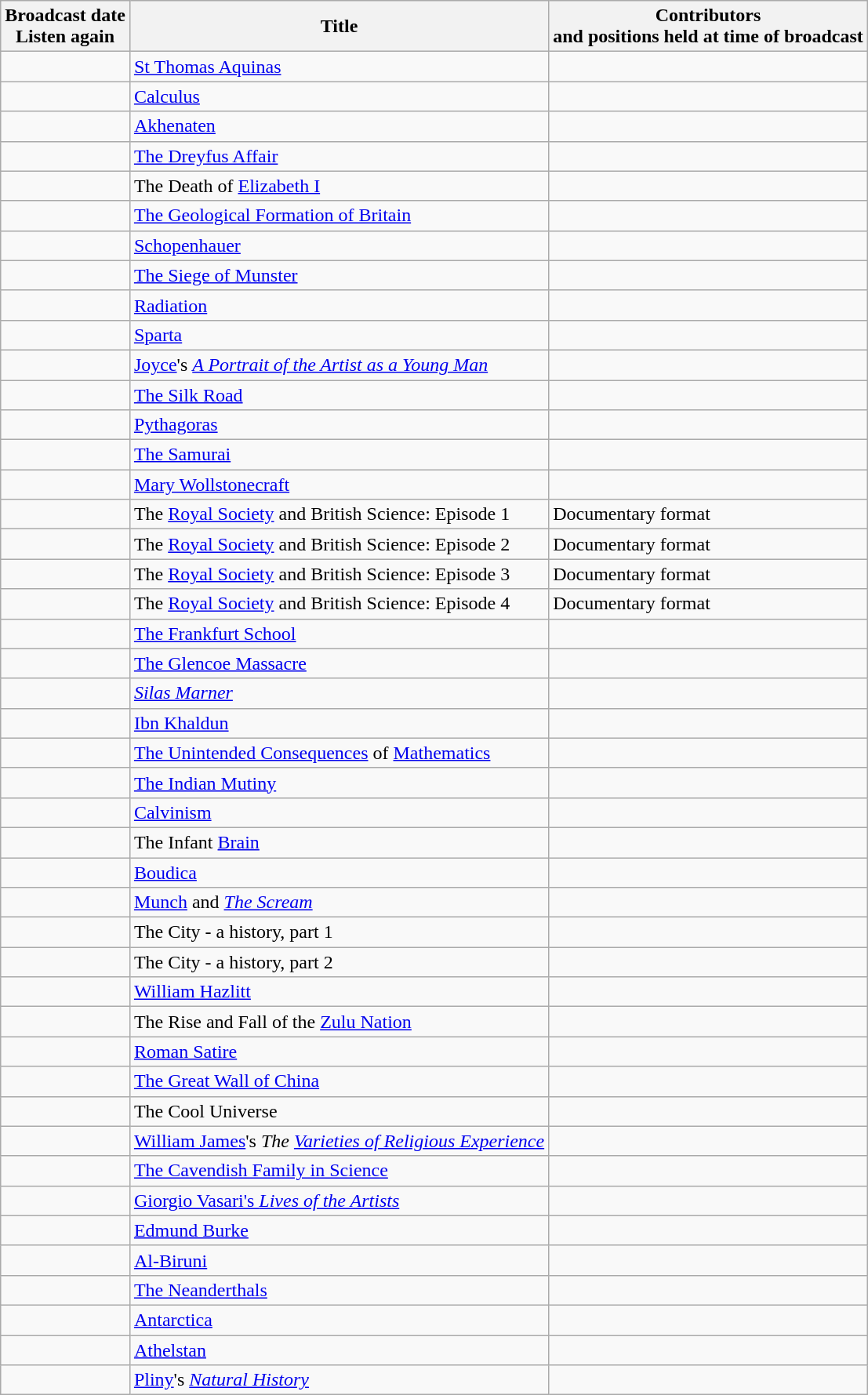<table class="wikitable">
<tr>
<th>Broadcast date <br> Listen again</th>
<th>Title</th>
<th>Contributors <br> and positions held at time of broadcast</th>
</tr>
<tr>
<td></td>
<td><a href='#'>St Thomas Aquinas</a></td>
<td></td>
</tr>
<tr>
<td></td>
<td><a href='#'>Calculus</a></td>
<td></td>
</tr>
<tr>
<td></td>
<td><a href='#'>Akhenaten</a></td>
<td></td>
</tr>
<tr>
<td></td>
<td><a href='#'>The Dreyfus Affair</a></td>
<td></td>
</tr>
<tr>
<td></td>
<td>The Death of <a href='#'>Elizabeth I</a></td>
<td></td>
</tr>
<tr>
<td></td>
<td><a href='#'>The Geological Formation of Britain</a></td>
<td></td>
</tr>
<tr>
<td></td>
<td><a href='#'>Schopenhauer</a></td>
<td></td>
</tr>
<tr>
<td></td>
<td><a href='#'>The Siege of Munster</a></td>
<td></td>
</tr>
<tr>
<td></td>
<td><a href='#'>Radiation</a></td>
<td></td>
</tr>
<tr>
<td></td>
<td><a href='#'>Sparta</a></td>
<td></td>
</tr>
<tr>
<td></td>
<td><a href='#'>Joyce</a>'s <em><a href='#'>A Portrait of the Artist as a Young Man</a></em></td>
<td></td>
</tr>
<tr>
<td></td>
<td><a href='#'>The Silk Road</a></td>
<td></td>
</tr>
<tr>
<td></td>
<td><a href='#'>Pythagoras</a></td>
<td></td>
</tr>
<tr>
<td></td>
<td><a href='#'>The Samurai</a></td>
<td></td>
</tr>
<tr>
<td></td>
<td><a href='#'>Mary Wollstonecraft</a></td>
<td></td>
</tr>
<tr>
<td></td>
<td>The <a href='#'>Royal Society</a> and British Science: Episode 1</td>
<td>Documentary format</td>
</tr>
<tr>
<td></td>
<td>The <a href='#'>Royal Society</a> and British Science: Episode 2</td>
<td>Documentary format</td>
</tr>
<tr>
<td></td>
<td>The <a href='#'>Royal Society</a> and British Science: Episode 3</td>
<td>Documentary format</td>
</tr>
<tr>
<td></td>
<td>The <a href='#'>Royal Society</a> and British Science: Episode 4</td>
<td>Documentary format</td>
</tr>
<tr>
<td></td>
<td><a href='#'>The Frankfurt School</a></td>
<td></td>
</tr>
<tr>
<td></td>
<td><a href='#'>The Glencoe Massacre</a></td>
<td></td>
</tr>
<tr>
<td></td>
<td><em><a href='#'>Silas Marner</a></em></td>
<td></td>
</tr>
<tr>
<td></td>
<td><a href='#'>Ibn Khaldun</a></td>
<td></td>
</tr>
<tr>
<td></td>
<td><a href='#'>The Unintended Consequences</a> of <a href='#'>Mathematics</a></td>
<td></td>
</tr>
<tr>
<td></td>
<td><a href='#'>The Indian Mutiny</a></td>
<td></td>
</tr>
<tr>
<td></td>
<td><a href='#'>Calvinism</a></td>
<td></td>
</tr>
<tr>
<td></td>
<td>The Infant <a href='#'>Brain</a></td>
<td></td>
</tr>
<tr>
<td></td>
<td><a href='#'>Boudica</a></td>
<td></td>
</tr>
<tr>
<td></td>
<td><a href='#'>Munch</a> and <em><a href='#'>The Scream</a></em></td>
<td></td>
</tr>
<tr>
<td></td>
<td>The City - a history, part 1</td>
<td></td>
</tr>
<tr>
<td></td>
<td>The City - a history, part 2</td>
<td></td>
</tr>
<tr>
<td></td>
<td><a href='#'>William Hazlitt</a></td>
<td></td>
</tr>
<tr>
<td></td>
<td>The Rise and Fall of the <a href='#'>Zulu Nation</a></td>
<td></td>
</tr>
<tr>
<td></td>
<td><a href='#'>Roman Satire</a></td>
<td></td>
</tr>
<tr>
<td></td>
<td><a href='#'>The Great Wall of China</a></td>
<td></td>
</tr>
<tr>
<td></td>
<td>The Cool Universe</td>
<td></td>
</tr>
<tr>
<td></td>
<td><a href='#'>William James</a>'s <em>The <a href='#'>Varieties of Religious Experience</a></em></td>
<td></td>
</tr>
<tr>
<td></td>
<td><a href='#'>The Cavendish Family in Science</a></td>
<td></td>
</tr>
<tr>
<td></td>
<td><a href='#'>Giorgio Vasari's <em>Lives of the Artists</em></a></td>
<td></td>
</tr>
<tr>
<td></td>
<td><a href='#'>Edmund Burke</a></td>
<td></td>
</tr>
<tr>
<td></td>
<td><a href='#'>Al-Biruni</a></td>
<td></td>
</tr>
<tr>
<td></td>
<td><a href='#'>The Neanderthals</a></td>
<td></td>
</tr>
<tr>
<td></td>
<td><a href='#'>Antarctica</a></td>
<td></td>
</tr>
<tr>
<td></td>
<td><a href='#'>Athelstan</a></td>
<td></td>
</tr>
<tr>
<td></td>
<td><a href='#'>Pliny</a>'s <em><a href='#'>Natural History</a></em></td>
<td></td>
</tr>
</table>
